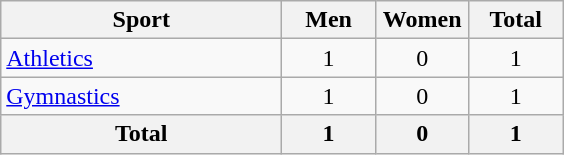<table class="wikitable sortable" style="text-align:center">
<tr>
<th width="180">Sport</th>
<th width="55">Men</th>
<th width="55">Women</th>
<th width="55">Total</th>
</tr>
<tr>
<td align="left"><a href='#'>Athletics</a></td>
<td>1</td>
<td>0</td>
<td>1</td>
</tr>
<tr>
<td align="left"><a href='#'>Gymnastics</a></td>
<td>1</td>
<td>0</td>
<td>1</td>
</tr>
<tr>
<th>Total</th>
<th>1</th>
<th>0</th>
<th>1</th>
</tr>
</table>
